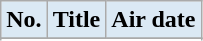<table class="wikitable plainrowheaders">
<tr>
<th scope="col" style="background:#DBE9F4;">No.</th>
<th scope="col" style="background:#DBE9F4;">Title</th>
<th scope="col" style="background:#DBE9F4;">Air date</th>
</tr>
<tr>
</tr>
<tr>
</tr>
</table>
